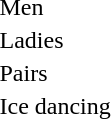<table>
<tr>
<td>Men</td>
<td></td>
<td></td>
<td></td>
</tr>
<tr>
<td>Ladies</td>
<td></td>
<td></td>
<td></td>
</tr>
<tr>
<td>Pairs</td>
<td></td>
<td></td>
<td></td>
</tr>
<tr>
<td>Ice dancing</td>
<td></td>
<td></td>
<td></td>
</tr>
</table>
